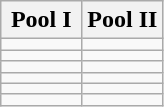<table class="wikitable">
<tr>
<th width=50%>Pool I</th>
<th width=50%>Pool II</th>
</tr>
<tr>
<td></td>
<td></td>
</tr>
<tr>
<td></td>
<td></td>
</tr>
<tr>
<td></td>
<td><s></s></td>
</tr>
<tr>
<td></td>
<td></td>
</tr>
<tr>
<td></td>
<td><s></s></td>
</tr>
<tr>
<td></td>
<td></td>
</tr>
</table>
